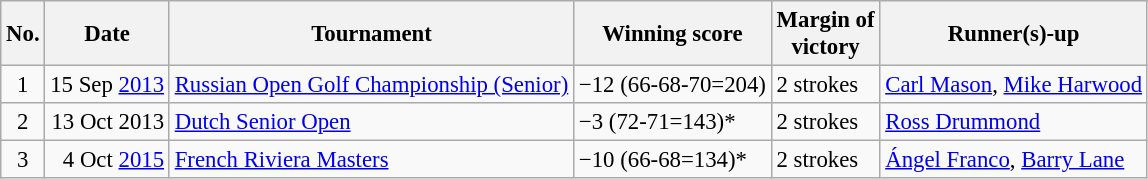<table class="wikitable" style="font-size:95%;">
<tr>
<th>No.</th>
<th>Date</th>
<th>Tournament</th>
<th>Winning score</th>
<th>Margin of<br>victory</th>
<th>Runner(s)-up</th>
</tr>
<tr>
<td align=center>1</td>
<td align=right>15 Sep <a href='#'>2013</a></td>
<td><a href='#'>Russian Open Golf Championship (Senior)</a></td>
<td>−12 (66-68-70=204)</td>
<td>2 strokes</td>
<td> <a href='#'>Carl Mason</a>,  <a href='#'>Mike Harwood</a></td>
</tr>
<tr>
<td align=center>2</td>
<td align=right>13 Oct 2013</td>
<td><a href='#'>Dutch Senior Open</a></td>
<td>−3 (72-71=143)*</td>
<td>2 strokes</td>
<td> <a href='#'>Ross Drummond</a></td>
</tr>
<tr>
<td align=center>3</td>
<td align=right>4 Oct <a href='#'>2015</a></td>
<td><a href='#'>French Riviera Masters</a></td>
<td>−10 (66-68=134)*</td>
<td>2 strokes</td>
<td> <a href='#'>Ángel Franco</a>,  <a href='#'>Barry Lane</a></td>
</tr>
</table>
